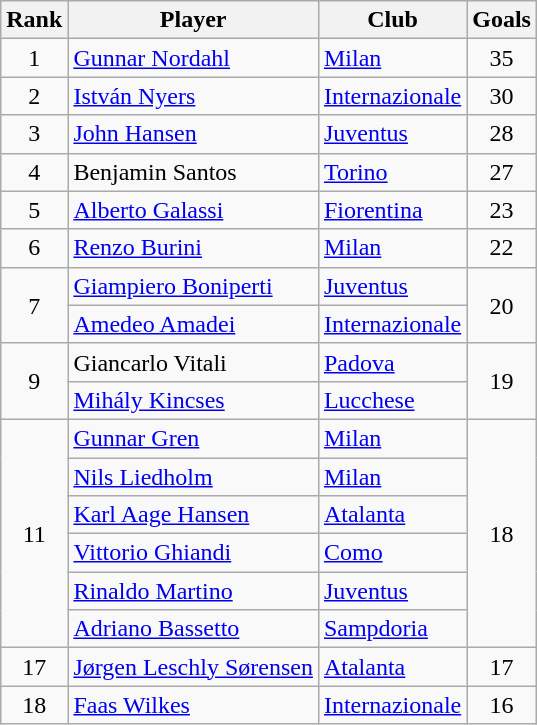<table class="wikitable" style="text-align:center">
<tr>
<th>Rank</th>
<th>Player</th>
<th>Club</th>
<th>Goals</th>
</tr>
<tr>
<td>1</td>
<td align="left"> <a href='#'>Gunnar Nordahl</a></td>
<td align="left"><a href='#'>Milan</a></td>
<td>35</td>
</tr>
<tr>
<td>2</td>
<td align="left"> <a href='#'>István Nyers</a></td>
<td align="left"><a href='#'>Internazionale</a></td>
<td>30</td>
</tr>
<tr>
<td>3</td>
<td align="left"> <a href='#'>John Hansen</a></td>
<td align="left"><a href='#'>Juventus</a></td>
<td>28</td>
</tr>
<tr>
<td>4</td>
<td align="left"> Benjamin Santos</td>
<td align="left"><a href='#'>Torino</a></td>
<td>27</td>
</tr>
<tr>
<td>5</td>
<td align="left"> <a href='#'>Alberto Galassi</a></td>
<td align="left"><a href='#'>Fiorentina</a></td>
<td>23</td>
</tr>
<tr>
<td>6</td>
<td align="left"> <a href='#'>Renzo Burini</a></td>
<td align="left"><a href='#'>Milan</a></td>
<td>22</td>
</tr>
<tr>
<td rowspan="2">7</td>
<td align="left"> <a href='#'>Giampiero Boniperti</a></td>
<td align="left"><a href='#'>Juventus</a></td>
<td rowspan="2">20</td>
</tr>
<tr>
<td align="left"> <a href='#'>Amedeo Amadei</a></td>
<td align="left"><a href='#'>Internazionale</a></td>
</tr>
<tr>
<td rowspan="2">9</td>
<td align="left"> Giancarlo Vitali</td>
<td align="left"><a href='#'>Padova</a></td>
<td rowspan="2">19</td>
</tr>
<tr>
<td align="left"> <a href='#'>Mihály Kincses</a></td>
<td align="left"><a href='#'>Lucchese</a></td>
</tr>
<tr>
<td rowspan="6">11</td>
<td align="left"> <a href='#'>Gunnar Gren</a></td>
<td align="left"><a href='#'>Milan</a></td>
<td rowspan="6">18</td>
</tr>
<tr>
<td align="left"> <a href='#'>Nils Liedholm</a></td>
<td align="left"><a href='#'>Milan</a></td>
</tr>
<tr>
<td align="left"> <a href='#'>Karl Aage Hansen</a></td>
<td align="left"><a href='#'>Atalanta</a></td>
</tr>
<tr>
<td align="left"> <a href='#'>Vittorio Ghiandi</a></td>
<td align="left"><a href='#'>Como</a></td>
</tr>
<tr>
<td align="left">  <a href='#'>Rinaldo Martino</a></td>
<td align="left"><a href='#'>Juventus</a></td>
</tr>
<tr>
<td align="left"> <a href='#'>Adriano Bassetto</a></td>
<td align="left"><a href='#'>Sampdoria</a></td>
</tr>
<tr>
<td>17</td>
<td align="left"> <a href='#'>Jørgen Leschly Sørensen</a></td>
<td align="left"><a href='#'>Atalanta</a></td>
<td>17</td>
</tr>
<tr>
<td>18</td>
<td align="left"> <a href='#'>Faas Wilkes</a></td>
<td align="left"><a href='#'>Internazionale</a></td>
<td>16</td>
</tr>
</table>
